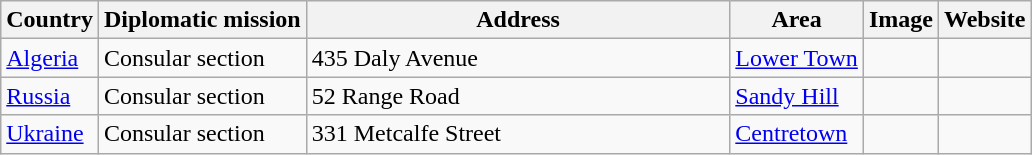<table class="wikitable sortable">
<tr>
<th>Country</th>
<th>Diplomatic mission</th>
<th width=275px>Address</th>
<th>Area</th>
<th>Image</th>
<th>Website</th>
</tr>
<tr>
<td> <a href='#'>Algeria</a></td>
<td>Consular section</td>
<td>435 Daly Avenue</td>
<td><a href='#'>Lower Town</a></td>
<td></td>
<td></td>
</tr>
<tr>
<td> <a href='#'>Russia</a></td>
<td>Consular section</td>
<td>52 Range Road</td>
<td><a href='#'>Sandy Hill</a></td>
<td></td>
<td></td>
</tr>
<tr>
<td> <a href='#'>Ukraine</a></td>
<td>Consular section</td>
<td>331 Metcalfe Street</td>
<td><a href='#'>Centretown</a></td>
<td></td>
<td></td>
</tr>
</table>
